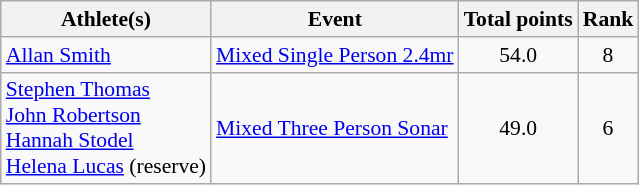<table class=wikitable style="font-size:90%">
<tr>
<th>Athlete(s)</th>
<th>Event</th>
<th>Total points</th>
<th>Rank</th>
</tr>
<tr>
<td><a href='#'>Allan Smith</a></td>
<td><a href='#'>Mixed Single Person 2.4mr</a></td>
<td align="center">54.0</td>
<td align="center">8</td>
</tr>
<tr>
<td><a href='#'>Stephen Thomas</a><br><a href='#'>John Robertson</a><br><a href='#'>Hannah Stodel</a><br><a href='#'>Helena Lucas</a> (reserve)</td>
<td><a href='#'>Mixed Three Person Sonar</a></td>
<td align="center">49.0</td>
<td align="center">6</td>
</tr>
</table>
